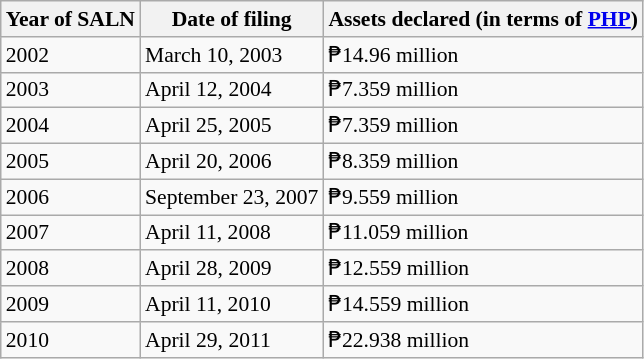<table class=wikitable style="font-size:90%">
<tr>
<th>Year of SALN</th>
<th>Date of filing</th>
<th>Assets declared (in terms of <a href='#'>PHP</a>)</th>
</tr>
<tr>
<td>2002</td>
<td>March 10, 2003</td>
<td>₱14.96 million</td>
</tr>
<tr>
<td>2003</td>
<td>April 12, 2004</td>
<td>₱7.359 million</td>
</tr>
<tr>
<td>2004</td>
<td>April 25, 2005</td>
<td>₱7.359 million</td>
</tr>
<tr>
<td>2005</td>
<td>April 20, 2006</td>
<td>₱8.359 million</td>
</tr>
<tr>
<td>2006</td>
<td>September 23, 2007</td>
<td>₱9.559 million</td>
</tr>
<tr>
<td>2007</td>
<td>April 11, 2008</td>
<td>₱11.059 million</td>
</tr>
<tr>
<td>2008</td>
<td>April 28, 2009</td>
<td>₱12.559 million</td>
</tr>
<tr>
<td>2009</td>
<td>April 11, 2010</td>
<td>₱14.559 million</td>
</tr>
<tr>
<td>2010</td>
<td>April 29, 2011</td>
<td>₱22.938 million</td>
</tr>
</table>
